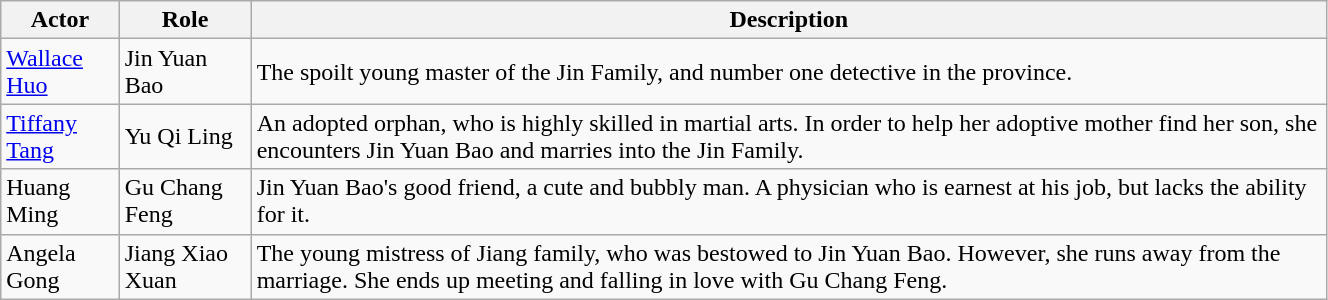<table class="wikitable" width="70%">
<tr>
<th>Actor</th>
<th>Role</th>
<th>Description</th>
</tr>
<tr>
<td><a href='#'>Wallace Huo</a></td>
<td>Jin Yuan Bao</td>
<td>The spoilt young master of the Jin Family, and number one detective in the province.</td>
</tr>
<tr>
<td><a href='#'>Tiffany Tang</a></td>
<td>Yu Qi Ling</td>
<td>An adopted orphan, who is highly skilled in martial arts. In order to help her adoptive mother find her son, she encounters Jin Yuan Bao and marries into the Jin Family.</td>
</tr>
<tr>
<td>Huang Ming</td>
<td>Gu Chang Feng</td>
<td>Jin Yuan Bao's good friend, a cute and bubbly man. A physician who is earnest at his job, but lacks the ability for it.</td>
</tr>
<tr>
<td>Angela Gong</td>
<td>Jiang Xiao Xuan</td>
<td>The young mistress of Jiang family, who was bestowed to Jin Yuan Bao. However, she runs away from the marriage. She ends up meeting and falling in love with Gu Chang Feng.</td>
</tr>
</table>
